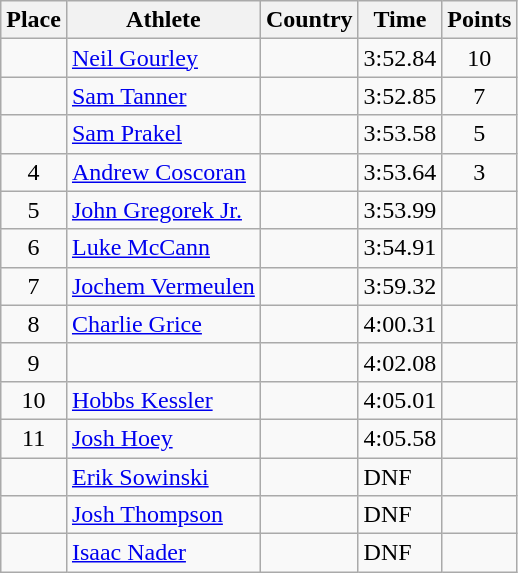<table class="wikitable">
<tr>
<th>Place</th>
<th>Athlete</th>
<th>Country</th>
<th>Time</th>
<th>Points</th>
</tr>
<tr>
<td align=center></td>
<td><a href='#'>Neil Gourley</a></td>
<td></td>
<td>3:52.84</td>
<td align=center>10</td>
</tr>
<tr>
<td align=center></td>
<td><a href='#'>Sam Tanner</a></td>
<td></td>
<td>3:52.85</td>
<td align=center>7</td>
</tr>
<tr>
<td align=center></td>
<td><a href='#'>Sam Prakel</a></td>
<td></td>
<td>3:53.58</td>
<td align=center>5</td>
</tr>
<tr>
<td align=center>4</td>
<td><a href='#'>Andrew Coscoran</a></td>
<td></td>
<td>3:53.64</td>
<td align=center>3</td>
</tr>
<tr>
<td align=center>5</td>
<td><a href='#'>John Gregorek Jr.</a></td>
<td></td>
<td>3:53.99</td>
<td align=center></td>
</tr>
<tr>
<td align=center>6</td>
<td><a href='#'>Luke McCann</a></td>
<td></td>
<td>3:54.91</td>
<td align=center></td>
</tr>
<tr>
<td align=center>7</td>
<td><a href='#'>Jochem Vermeulen</a></td>
<td></td>
<td>3:59.32</td>
<td align=center></td>
</tr>
<tr>
<td align=center>8</td>
<td><a href='#'>Charlie Grice</a></td>
<td></td>
<td>4:00.31</td>
<td align=center></td>
</tr>
<tr>
<td align=center>9</td>
<td></td>
<td></td>
<td>4:02.08</td>
<td align=center></td>
</tr>
<tr>
<td align=center>10</td>
<td><a href='#'>Hobbs Kessler</a></td>
<td></td>
<td>4:05.01</td>
<td align=center></td>
</tr>
<tr>
<td align=center>11</td>
<td><a href='#'>Josh Hoey</a></td>
<td></td>
<td>4:05.58</td>
<td align=center></td>
</tr>
<tr>
<td align=center></td>
<td><a href='#'>Erik Sowinski</a></td>
<td></td>
<td>DNF</td>
<td align=center></td>
</tr>
<tr>
<td align=center></td>
<td><a href='#'>Josh Thompson</a></td>
<td></td>
<td>DNF</td>
<td align=center></td>
</tr>
<tr>
<td align=center></td>
<td><a href='#'>Isaac Nader</a></td>
<td></td>
<td>DNF</td>
<td align=center></td>
</tr>
</table>
